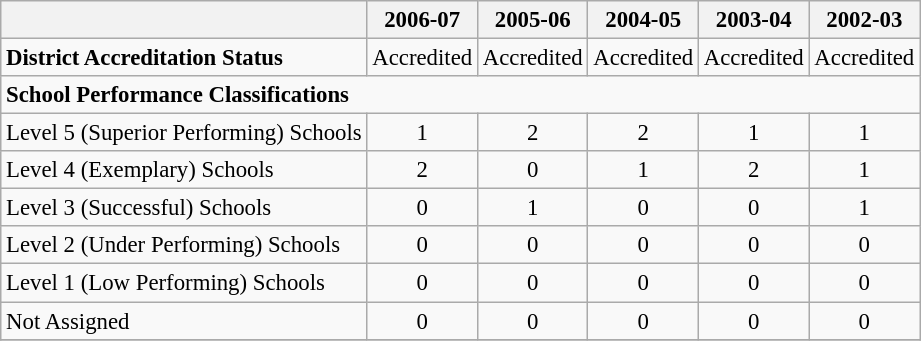<table class="wikitable" style="font-size: 95%;">
<tr>
<th></th>
<th>2006-07</th>
<th>2005-06</th>
<th>2004-05</th>
<th>2003-04</th>
<th>2002-03</th>
</tr>
<tr>
<td align="left"><strong>District Accreditation Status</strong></td>
<td align="center">Accredited</td>
<td align="center">Accredited</td>
<td align="center">Accredited</td>
<td align="center">Accredited</td>
<td align="center">Accredited</td>
</tr>
<tr>
<td align="left" colspan="6"><strong>School Performance Classifications</strong></td>
</tr>
<tr>
<td align="left">Level 5 (Superior Performing) Schools</td>
<td align="center">1</td>
<td align="center">2</td>
<td align="center">2</td>
<td align="center">1</td>
<td align="center">1</td>
</tr>
<tr>
<td align="left">Level 4 (Exemplary) Schools</td>
<td align="center">2</td>
<td align="center">0</td>
<td align="center">1</td>
<td align="center">2</td>
<td align="center">1</td>
</tr>
<tr>
<td align="left">Level 3 (Successful) Schools</td>
<td align="center">0</td>
<td align="center">1</td>
<td align="center">0</td>
<td align="center">0</td>
<td align="center">1</td>
</tr>
<tr>
<td align="left">Level 2 (Under Performing) Schools</td>
<td align="center">0</td>
<td align="center">0</td>
<td align="center">0</td>
<td align="center">0</td>
<td align="center">0</td>
</tr>
<tr>
<td align="left">Level 1 (Low Performing) Schools</td>
<td align="center">0</td>
<td align="center">0</td>
<td align="center">0</td>
<td align="center">0</td>
<td align="center">0</td>
</tr>
<tr>
<td align="left">Not Assigned</td>
<td align="center">0</td>
<td align="center">0</td>
<td align="center">0</td>
<td align="center">0</td>
<td align="center">0</td>
</tr>
<tr>
</tr>
</table>
